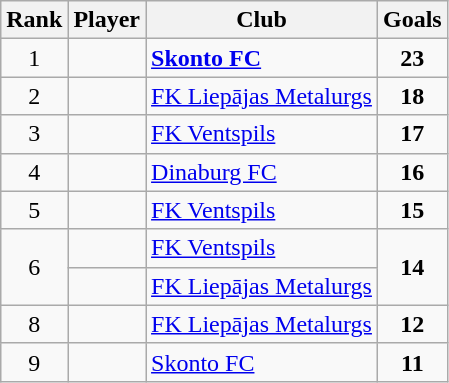<table class="wikitable" style="text-align:center">
<tr>
<th>Rank</th>
<th>Player</th>
<th>Club</th>
<th>Goals</th>
</tr>
<tr>
<td>1</td>
<td align="left"><strong></strong></td>
<td align="left"><strong><a href='#'>Skonto FC</a></strong></td>
<td><strong>23</strong></td>
</tr>
<tr>
<td>2</td>
<td align="left"></td>
<td align="left"><a href='#'>FK Liepājas Metalurgs</a></td>
<td><strong>18</strong></td>
</tr>
<tr>
<td>3</td>
<td align="left"></td>
<td align="left"><a href='#'>FK Ventspils</a></td>
<td><strong>17</strong></td>
</tr>
<tr>
<td>4</td>
<td align="left"></td>
<td align="left"><a href='#'>Dinaburg FC</a></td>
<td><strong>16</strong></td>
</tr>
<tr>
<td>5</td>
<td align="left"></td>
<td align="left"><a href='#'>FK Ventspils</a></td>
<td><strong>15</strong></td>
</tr>
<tr>
<td rowspan=2>6</td>
<td align="left"></td>
<td align="left"><a href='#'>FK Ventspils</a></td>
<td rowspan=2><strong>14</strong></td>
</tr>
<tr>
<td align="left"></td>
<td align="left"><a href='#'>FK Liepājas Metalurgs</a></td>
</tr>
<tr>
<td>8</td>
<td align="left"></td>
<td align="left"><a href='#'>FK Liepājas Metalurgs</a></td>
<td><strong>12</strong></td>
</tr>
<tr>
<td>9</td>
<td align="left"></td>
<td align="left"><a href='#'>Skonto FC</a></td>
<td><strong>11</strong></td>
</tr>
</table>
